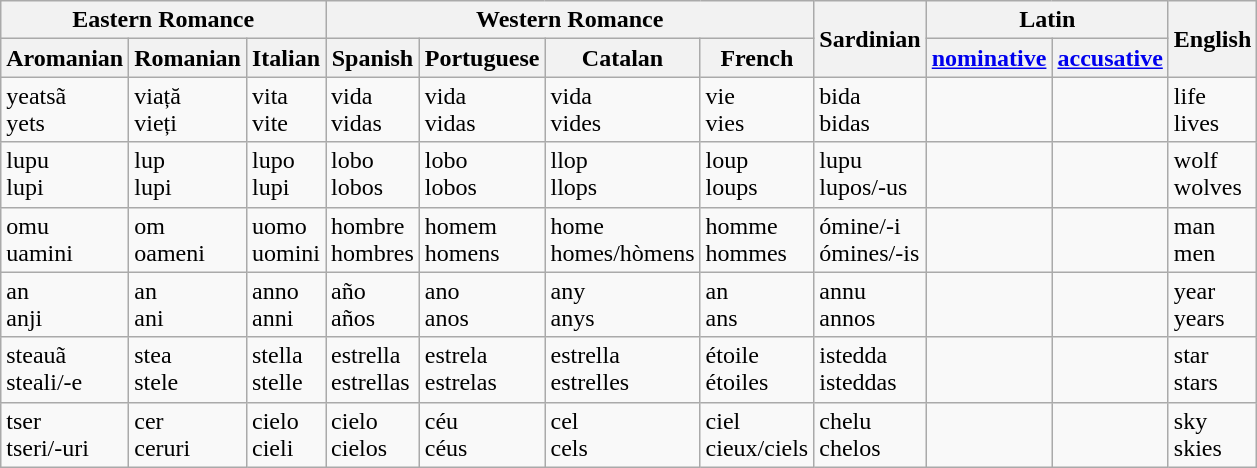<table class="wikitable">
<tr>
<th colspan="3">Eastern Romance</th>
<th colspan="4">Western Romance</th>
<th rowspan="2">Sardinian</th>
<th colspan="2">Latin</th>
<th rowspan="2">English</th>
</tr>
<tr>
<th>Aromanian</th>
<th>Romanian</th>
<th>Italian</th>
<th>Spanish</th>
<th>Portuguese</th>
<th>Catalan</th>
<th>French</th>
<th><a href='#'>nominative</a></th>
<th><a href='#'>accusative</a></th>
</tr>
<tr>
<td>yeatsã<br>yets</td>
<td>viață<br>vieți</td>
<td>vita<br>vite</td>
<td>vida<br>vidas</td>
<td>vida<br>vidas</td>
<td>vida<br>vides</td>
<td>vie<br>vies</td>
<td>bida<br>bidas</td>
<td></td>
<td></td>
<td>life<br>lives</td>
</tr>
<tr>
<td>lupu<br>lupi</td>
<td>lup<br>lupi</td>
<td>lupo<br>lupi</td>
<td>lobo<br>lobos</td>
<td>lobo<br>lobos</td>
<td>llop<br>llops</td>
<td>loup<br>loups</td>
<td>lupu<br>lupos/-us</td>
<td></td>
<td></td>
<td>wolf<br>wolves</td>
</tr>
<tr>
<td>omu<br>uamini</td>
<td>om<br>oameni</td>
<td>uomo<br>uomini</td>
<td>hombre<br>hombres</td>
<td>homem<br>homens</td>
<td>home<br>homes/hòmens</td>
<td>homme<br>hommes</td>
<td>ómine/-i<br>ómines/-is</td>
<td></td>
<td></td>
<td>man<br>men</td>
</tr>
<tr>
<td>an<br>anji</td>
<td>an<br>ani</td>
<td>anno<br>anni</td>
<td>año<br>años</td>
<td>ano<br>anos</td>
<td>any<br>anys</td>
<td>an<br>ans</td>
<td>annu<br>annos</td>
<td></td>
<td></td>
<td>year<br>years</td>
</tr>
<tr>
<td>steauã<br>steali/-e</td>
<td>stea<br>stele</td>
<td>stella<br>stelle</td>
<td>estrella<br>estrellas</td>
<td>estrela<br>estrelas</td>
<td>estrella<br>estrelles</td>
<td>étoile<br>étoiles</td>
<td>istedda<br>isteddas</td>
<td></td>
<td></td>
<td>star<br>stars</td>
</tr>
<tr>
<td>tser<br>tseri/-uri</td>
<td>cer<br>ceruri</td>
<td>cielo<br>cieli</td>
<td>cielo<br>cielos</td>
<td>céu<br>céus</td>
<td>cel<br>cels</td>
<td>ciel<br>cieux/ciels</td>
<td>chelu<br>chelos</td>
<td></td>
<td></td>
<td>sky<br>skies</td>
</tr>
</table>
